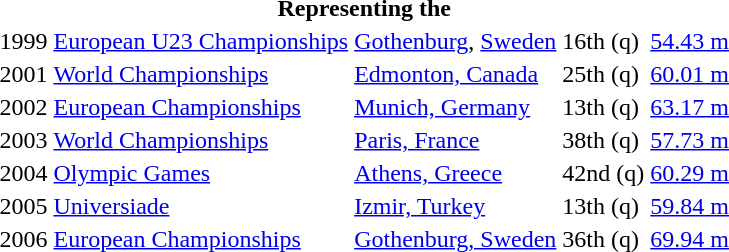<table>
<tr>
<th colspan="5">Representing the </th>
</tr>
<tr>
<td>1999</td>
<td><a href='#'>European U23 Championships</a></td>
<td><a href='#'>Gothenburg</a>, <a href='#'>Sweden</a></td>
<td>16th (q)</td>
<td><a href='#'>54.43 m</a></td>
</tr>
<tr>
<td>2001</td>
<td><a href='#'>World Championships</a></td>
<td><a href='#'>Edmonton, Canada</a></td>
<td>25th (q)</td>
<td><a href='#'>60.01 m</a></td>
</tr>
<tr>
<td>2002</td>
<td><a href='#'>European Championships</a></td>
<td><a href='#'>Munich, Germany</a></td>
<td>13th (q)</td>
<td><a href='#'>63.17 m</a></td>
</tr>
<tr>
<td>2003</td>
<td><a href='#'>World Championships</a></td>
<td><a href='#'>Paris, France</a></td>
<td>38th (q)</td>
<td><a href='#'>57.73 m</a></td>
</tr>
<tr>
<td>2004</td>
<td><a href='#'>Olympic Games</a></td>
<td><a href='#'>Athens, Greece</a></td>
<td>42nd (q)</td>
<td><a href='#'>60.29 m</a></td>
</tr>
<tr>
<td>2005</td>
<td><a href='#'>Universiade</a></td>
<td><a href='#'>Izmir, Turkey</a></td>
<td>13th (q)</td>
<td><a href='#'>59.84 m</a></td>
</tr>
<tr>
<td>2006</td>
<td><a href='#'>European Championships</a></td>
<td><a href='#'>Gothenburg, Sweden</a></td>
<td>36th (q)</td>
<td><a href='#'>69.94 m</a></td>
</tr>
</table>
